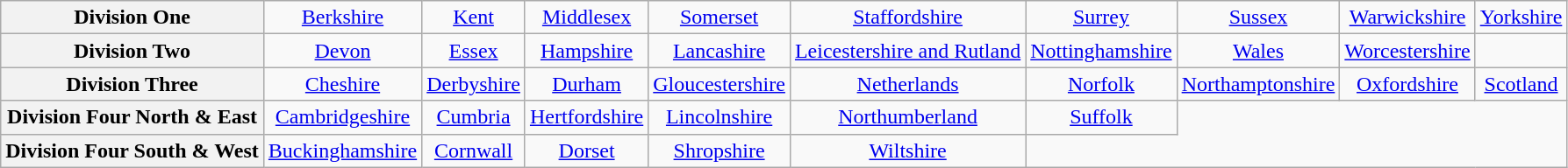<table class="wikitable" style="text-align: center" style="font-size: 95%; border: 1px #aaaaaa solid; border-collapse: collapse; clear:center;">
<tr>
<th>Division One</th>
<td><a href='#'>Berkshire</a></td>
<td><a href='#'>Kent</a></td>
<td><a href='#'>Middlesex</a></td>
<td><a href='#'>Somerset</a></td>
<td><a href='#'>Staffordshire</a></td>
<td><a href='#'>Surrey</a></td>
<td><a href='#'>Sussex</a></td>
<td><a href='#'>Warwickshire</a></td>
<td><a href='#'>Yorkshire</a></td>
</tr>
<tr>
<th>Division Two</th>
<td><a href='#'>Devon</a></td>
<td><a href='#'>Essex</a></td>
<td><a href='#'>Hampshire</a></td>
<td><a href='#'>Lancashire</a></td>
<td><a href='#'>Leicestershire and Rutland</a></td>
<td><a href='#'>Nottinghamshire</a></td>
<td><a href='#'>Wales</a></td>
<td><a href='#'>Worcestershire</a></td>
</tr>
<tr>
<th>Division Three</th>
<td><a href='#'>Cheshire</a></td>
<td><a href='#'>Derbyshire</a></td>
<td><a href='#'>Durham</a></td>
<td><a href='#'>Gloucestershire</a></td>
<td><a href='#'>Netherlands</a></td>
<td><a href='#'>Norfolk</a></td>
<td><a href='#'>Northamptonshire</a></td>
<td><a href='#'>Oxfordshire</a></td>
<td><a href='#'>Scotland</a></td>
</tr>
<tr>
<th>Division Four North & East</th>
<td><a href='#'>Cambridgeshire</a></td>
<td><a href='#'>Cumbria</a></td>
<td><a href='#'>Hertfordshire</a></td>
<td><a href='#'>Lincolnshire</a></td>
<td><a href='#'>Northumberland</a></td>
<td><a href='#'>Suffolk</a></td>
</tr>
<tr>
<th>Division Four South & West</th>
<td><a href='#'>Buckinghamshire</a></td>
<td><a href='#'>Cornwall</a></td>
<td><a href='#'>Dorset</a></td>
<td><a href='#'>Shropshire</a></td>
<td><a href='#'>Wiltshire</a></td>
</tr>
</table>
